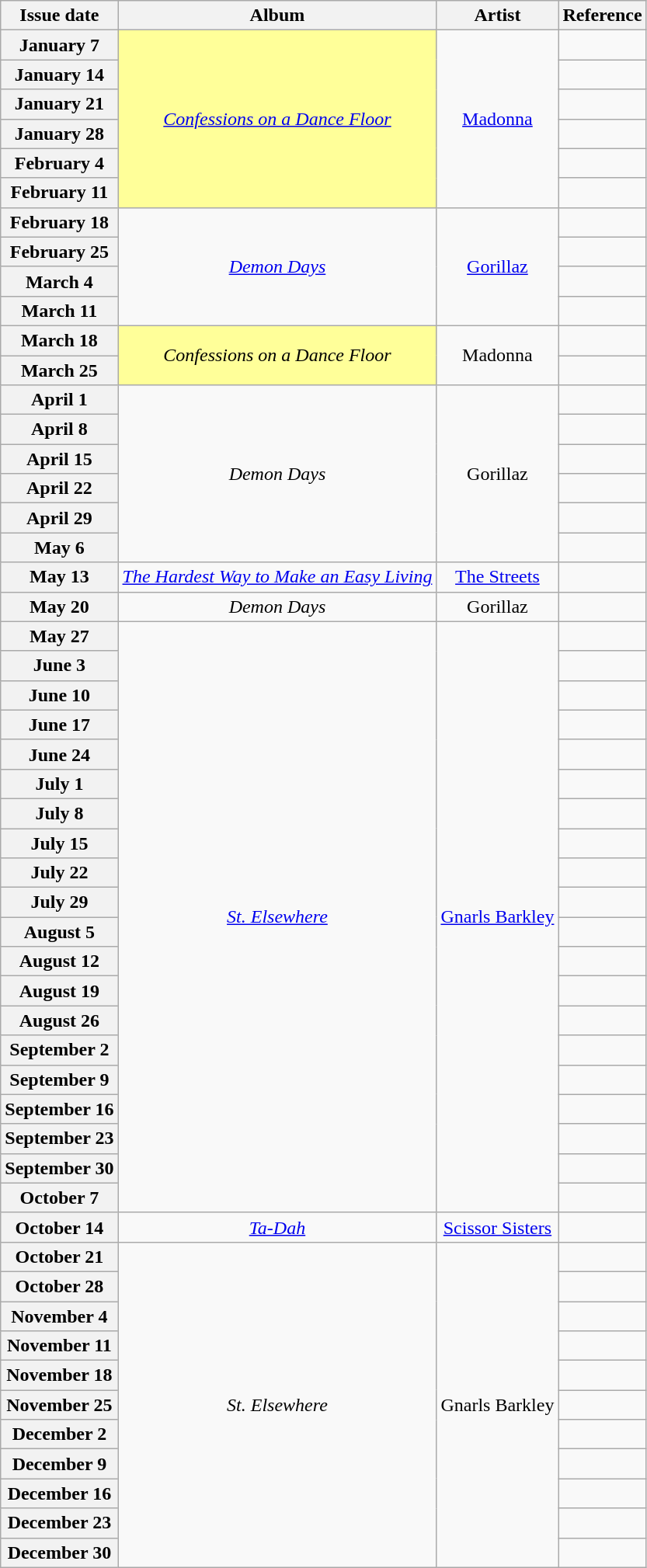<table class="wikitable plainrowheaders" style="text-align:center">
<tr>
<th scope="col">Issue date</th>
<th scope="col">Album</th>
<th scope="col">Artist</th>
<th scope="col">Reference</th>
</tr>
<tr>
<th scope="row">January 7</th>
<td bgcolor=#FFFF99 rowspan="6"><em><a href='#'>Confessions on a Dance Floor</a></em> </td>
<td rowspan="6"><a href='#'>Madonna</a></td>
<td></td>
</tr>
<tr>
<th scope="row">January 14</th>
<td></td>
</tr>
<tr>
<th scope="row">January 21</th>
<td></td>
</tr>
<tr>
<th scope="row">January 28</th>
<td></td>
</tr>
<tr>
<th scope="row">February 4</th>
<td></td>
</tr>
<tr>
<th scope="row">February 11</th>
<td></td>
</tr>
<tr>
<th scope="row">February 18</th>
<td rowspan="4"><em><a href='#'>Demon Days</a></em></td>
<td rowspan="4"><a href='#'>Gorillaz</a></td>
<td></td>
</tr>
<tr>
<th scope="row">February 25</th>
<td></td>
</tr>
<tr>
<th scope="row">March 4</th>
<td></td>
</tr>
<tr>
<th scope="row">March 11</th>
<td></td>
</tr>
<tr>
<th scope="row">March 18</th>
<td bgcolor=#FFFF99 rowspan="2"><em>Confessions on a Dance Floor</em> </td>
<td rowspan="2">Madonna</td>
<td></td>
</tr>
<tr>
<th scope="row">March 25</th>
<td></td>
</tr>
<tr>
<th scope="row">April 1</th>
<td rowspan="6"><em>Demon Days</em></td>
<td rowspan="6">Gorillaz</td>
<td></td>
</tr>
<tr>
<th scope="row">April 8</th>
<td></td>
</tr>
<tr>
<th scope="row">April 15</th>
<td></td>
</tr>
<tr>
<th scope="row">April 22</th>
<td></td>
</tr>
<tr>
<th scope="row">April 29</th>
<td></td>
</tr>
<tr>
<th scope="row">May 6</th>
<td></td>
</tr>
<tr>
<th scope="row">May 13</th>
<td><em><a href='#'>The Hardest Way to Make an Easy Living</a></em></td>
<td><a href='#'>The Streets</a></td>
<td></td>
</tr>
<tr>
<th scope="row">May 20</th>
<td><em>Demon Days</em></td>
<td>Gorillaz</td>
<td></td>
</tr>
<tr>
<th scope="row">May 27</th>
<td rowspan="20"><em><a href='#'>St. Elsewhere</a></em></td>
<td rowspan="20"><a href='#'>Gnarls Barkley</a></td>
<td></td>
</tr>
<tr>
<th scope="row">June 3</th>
<td></td>
</tr>
<tr>
<th scope="row">June 10</th>
<td></td>
</tr>
<tr>
<th scope="row">June 17</th>
<td></td>
</tr>
<tr>
<th scope="row">June 24</th>
<td></td>
</tr>
<tr>
<th scope="row">July 1</th>
<td></td>
</tr>
<tr>
<th scope="row">July 8</th>
<td></td>
</tr>
<tr>
<th scope="row">July 15</th>
<td></td>
</tr>
<tr>
<th scope="row">July 22</th>
<td></td>
</tr>
<tr>
<th scope="row">July 29</th>
<td></td>
</tr>
<tr>
<th scope="row">August 5</th>
<td></td>
</tr>
<tr>
<th scope="row">August 12</th>
<td></td>
</tr>
<tr>
<th scope="row">August 19</th>
<td></td>
</tr>
<tr>
<th scope="row">August 26</th>
<td></td>
</tr>
<tr>
<th scope="row">September 2</th>
<td></td>
</tr>
<tr>
<th scope="row">September 9</th>
<td></td>
</tr>
<tr>
<th scope="row">September 16</th>
<td></td>
</tr>
<tr>
<th scope="row">September 23</th>
<td></td>
</tr>
<tr>
<th scope="row">September 30</th>
<td></td>
</tr>
<tr>
<th scope="row">October 7</th>
<td></td>
</tr>
<tr>
<th scope="row">October 14</th>
<td><em><a href='#'>Ta-Dah</a></em></td>
<td><a href='#'>Scissor Sisters</a></td>
<td></td>
</tr>
<tr>
<th scope="row">October 21</th>
<td rowspan="11"><em>St. Elsewhere</em></td>
<td rowspan="11">Gnarls Barkley</td>
<td></td>
</tr>
<tr>
<th scope="row">October 28</th>
<td></td>
</tr>
<tr>
<th scope="row">November 4</th>
<td></td>
</tr>
<tr>
<th scope="row">November 11</th>
<td></td>
</tr>
<tr>
<th scope="row">November 18</th>
<td></td>
</tr>
<tr>
<th scope="row">November 25</th>
<td></td>
</tr>
<tr>
<th scope="row">December 2</th>
<td></td>
</tr>
<tr>
<th scope="row">December 9</th>
<td></td>
</tr>
<tr>
<th scope="row">December 16</th>
<td></td>
</tr>
<tr>
<th scope="row">December 23</th>
<td></td>
</tr>
<tr>
<th scope="row">December 30</th>
<td></td>
</tr>
</table>
